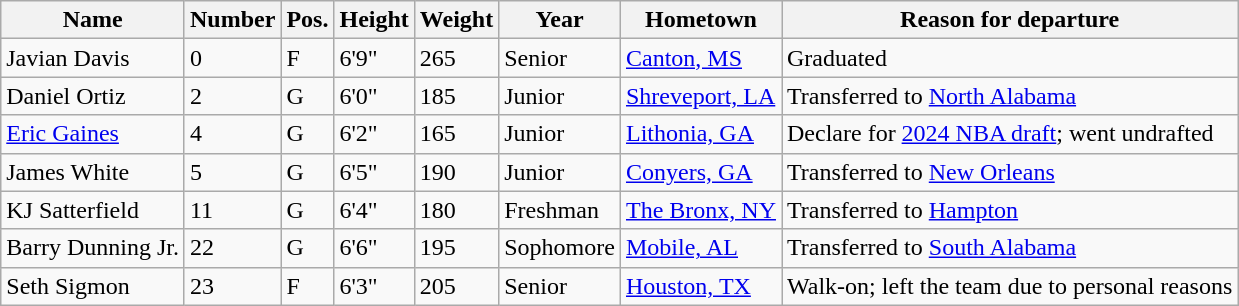<table class="wikitable sortable" border="1">
<tr>
<th>Name</th>
<th>Number</th>
<th>Pos.</th>
<th>Height</th>
<th>Weight</th>
<th>Year</th>
<th>Hometown</th>
<th class="unsortable">Reason for departure</th>
</tr>
<tr>
<td>Javian Davis</td>
<td>0</td>
<td>F</td>
<td>6'9"</td>
<td>265</td>
<td> Senior</td>
<td><a href='#'>Canton, MS</a></td>
<td>Graduated</td>
</tr>
<tr>
<td>Daniel Ortiz</td>
<td>2</td>
<td>G</td>
<td>6'0"</td>
<td>185</td>
<td>Junior</td>
<td><a href='#'>Shreveport, LA</a></td>
<td>Transferred to <a href='#'>North Alabama</a></td>
</tr>
<tr>
<td><a href='#'>Eric Gaines</a></td>
<td>4</td>
<td>G</td>
<td>6'2"</td>
<td>165</td>
<td>Junior</td>
<td><a href='#'>Lithonia, GA</a></td>
<td>Declare for <a href='#'>2024 NBA draft</a>; went undrafted</td>
</tr>
<tr>
<td>James White</td>
<td>5</td>
<td>G</td>
<td>6'5"</td>
<td>190</td>
<td>Junior</td>
<td><a href='#'>Conyers, GA</a></td>
<td>Transferred to <a href='#'>New Orleans</a></td>
</tr>
<tr>
<td>KJ Satterfield</td>
<td>11</td>
<td>G</td>
<td>6'4"</td>
<td>180</td>
<td>Freshman</td>
<td><a href='#'>The Bronx, NY</a></td>
<td>Transferred to <a href='#'>Hampton</a></td>
</tr>
<tr>
<td>Barry Dunning Jr.</td>
<td>22</td>
<td>G</td>
<td>6'6"</td>
<td>195</td>
<td>Sophomore</td>
<td><a href='#'>Mobile, AL</a></td>
<td>Transferred to <a href='#'>South Alabama</a></td>
</tr>
<tr>
<td>Seth Sigmon</td>
<td>23</td>
<td>F</td>
<td>6'3"</td>
<td>205</td>
<td>Senior</td>
<td><a href='#'>Houston, TX</a></td>
<td>Walk-on; left the team due to personal reasons</td>
</tr>
</table>
